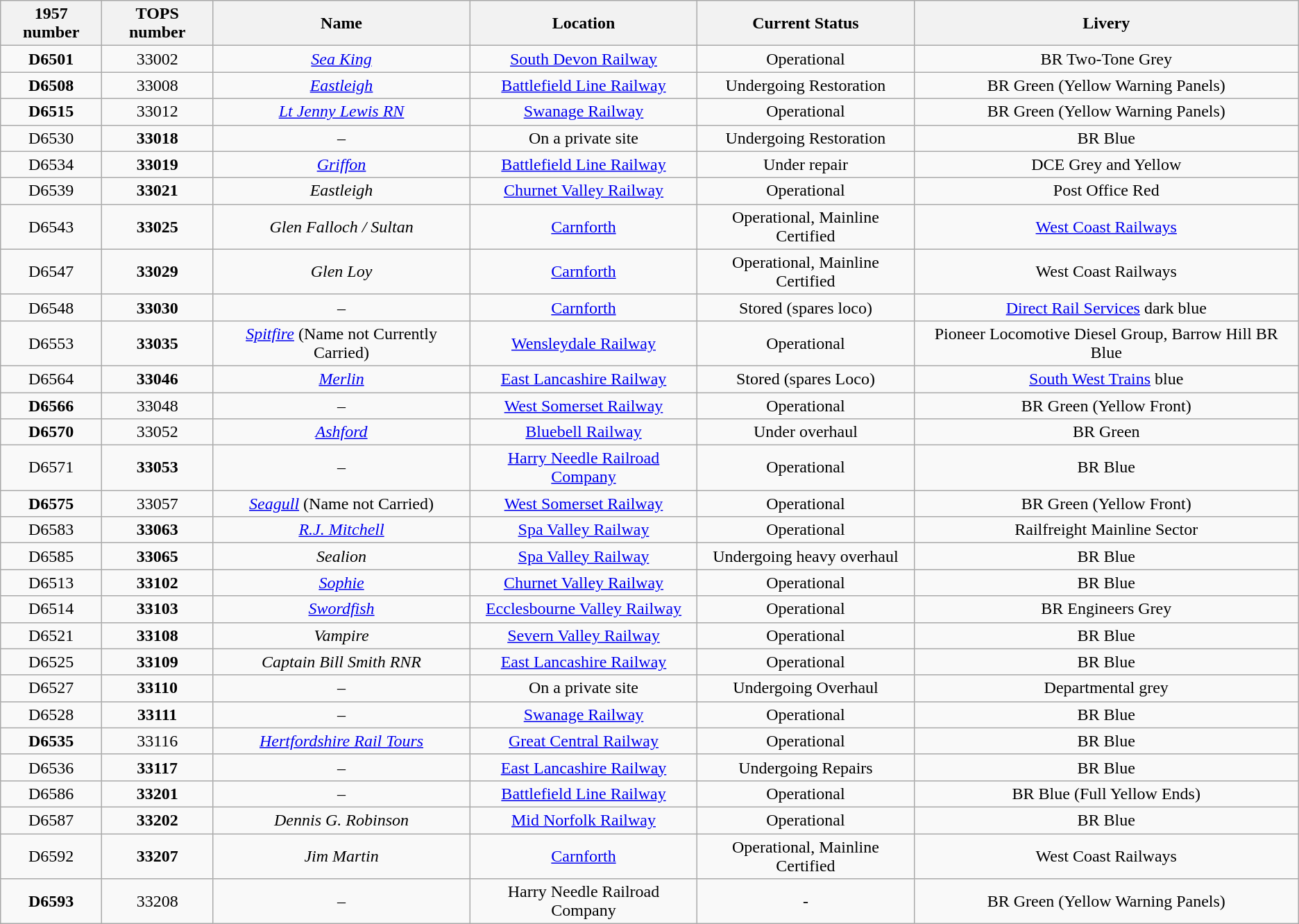<table class="wikitable sortable" style="text-align:center">
<tr>
<th>1957 number</th>
<th>TOPS number</th>
<th>Name</th>
<th>Location</th>
<th>Current Status</th>
<th>Livery</th>
</tr>
<tr>
<td><strong>D6501</strong></td>
<td>33002</td>
<td><em><a href='#'>Sea King</a></em></td>
<td><a href='#'>South Devon Railway</a></td>
<td>Operational</td>
<td>BR Two-Tone Grey</td>
</tr>
<tr>
<td><strong>D6508</strong></td>
<td>33008</td>
<td><em><a href='#'>Eastleigh</a></em></td>
<td><a href='#'>Battlefield Line Railway</a></td>
<td>Undergoing Restoration</td>
<td>BR Green (Yellow Warning Panels)</td>
</tr>
<tr>
<td><strong>D6515</strong></td>
<td>33012</td>
<td><em><a href='#'>Lt Jenny Lewis RN</a></em></td>
<td><a href='#'>Swanage Railway</a></td>
<td>Operational</td>
<td>BR Green (Yellow Warning Panels)</td>
</tr>
<tr>
<td>D6530</td>
<td><strong>33018</strong></td>
<td>–</td>
<td>On a private site</td>
<td>Undergoing Restoration</td>
<td>BR Blue</td>
</tr>
<tr>
<td>D6534</td>
<td><strong>33019</strong></td>
<td><em><a href='#'>Griffon</a></em></td>
<td><a href='#'>Battlefield Line Railway</a></td>
<td>Under repair</td>
<td>DCE Grey and Yellow</td>
</tr>
<tr>
<td>D6539</td>
<td><strong>33021</strong></td>
<td><em>Eastleigh</em></td>
<td><a href='#'>Churnet Valley Railway</a></td>
<td>Operational</td>
<td>Post Office Red</td>
</tr>
<tr>
<td>D6543</td>
<td><strong>33025</strong></td>
<td><em>Glen Falloch / Sultan</em></td>
<td><a href='#'>Carnforth</a></td>
<td>Operational, Mainline Certified</td>
<td><a href='#'>West Coast Railways</a></td>
</tr>
<tr>
<td>D6547</td>
<td><strong>33029</strong></td>
<td><em>Glen Loy</em></td>
<td><a href='#'>Carnforth</a></td>
<td>Operational, Mainline Certified</td>
<td>West Coast Railways</td>
</tr>
<tr>
<td>D6548</td>
<td><strong>33030</strong></td>
<td>–</td>
<td><a href='#'>Carnforth</a></td>
<td>Stored (spares loco)</td>
<td><a href='#'>Direct Rail Services</a> dark blue</td>
</tr>
<tr>
<td>D6553</td>
<td><strong>33035</strong></td>
<td><em><a href='#'>Spitfire</a></em> (Name not Currently Carried)</td>
<td><a href='#'>Wensleydale Railway</a></td>
<td>Operational</td>
<td>Pioneer Locomotive Diesel Group, Barrow Hill BR Blue</td>
</tr>
<tr>
<td>D6564</td>
<td><strong>33046</strong></td>
<td><em><a href='#'>Merlin</a></em></td>
<td><a href='#'>East Lancashire Railway</a></td>
<td>Stored (spares Loco)</td>
<td><a href='#'>South West Trains</a> blue</td>
</tr>
<tr>
<td><strong>D6566</strong></td>
<td>33048</td>
<td>–</td>
<td><a href='#'>West Somerset Railway</a></td>
<td>Operational</td>
<td>BR Green (Yellow Front)</td>
</tr>
<tr>
<td><strong>D6570</strong></td>
<td>33052</td>
<td><em><a href='#'>Ashford</a></em></td>
<td><a href='#'>Bluebell Railway</a></td>
<td>Under overhaul</td>
<td>BR Green</td>
</tr>
<tr>
<td>D6571</td>
<td><strong>33053</strong></td>
<td>–</td>
<td><a href='#'>Harry Needle Railroad Company</a></td>
<td>Operational</td>
<td>BR Blue</td>
</tr>
<tr>
<td><strong>D6575</strong></td>
<td>33057</td>
<td><em><a href='#'>Seagull</a></em> (Name not Carried)</td>
<td><a href='#'>West Somerset Railway</a></td>
<td>Operational</td>
<td>BR Green (Yellow Front)</td>
</tr>
<tr>
<td>D6583</td>
<td><strong>33063</strong></td>
<td><em><a href='#'>R.J. Mitchell</a></em></td>
<td><a href='#'>Spa Valley Railway</a></td>
<td>Operational</td>
<td>Railfreight Mainline Sector</td>
</tr>
<tr>
<td>D6585</td>
<td><strong>33065</strong></td>
<td><em>Sealion</em></td>
<td><a href='#'>Spa Valley Railway</a></td>
<td>Undergoing heavy overhaul</td>
<td>BR Blue</td>
</tr>
<tr>
<td>D6513</td>
<td><strong>33102</strong></td>
<td><em><a href='#'>Sophie</a></em></td>
<td><a href='#'>Churnet Valley Railway</a></td>
<td>Operational</td>
<td>BR Blue</td>
</tr>
<tr>
<td>D6514</td>
<td><strong>33103</strong></td>
<td><em><a href='#'>Swordfish</a></em></td>
<td><a href='#'>Ecclesbourne Valley Railway</a></td>
<td>Operational</td>
<td>BR Engineers Grey</td>
</tr>
<tr>
<td>D6521</td>
<td><strong>33108</strong></td>
<td><em>Vampire</em></td>
<td><a href='#'>Severn Valley Railway</a></td>
<td>Operational</td>
<td>BR Blue</td>
</tr>
<tr>
<td>D6525</td>
<td><strong>33109</strong></td>
<td><em>Captain Bill Smith RNR</em></td>
<td><a href='#'>East Lancashire Railway</a></td>
<td>Operational</td>
<td>BR Blue</td>
</tr>
<tr>
<td>D6527</td>
<td><strong>33110</strong></td>
<td>–</td>
<td>On a private site</td>
<td>Undergoing Overhaul</td>
<td>Departmental grey</td>
</tr>
<tr>
<td>D6528</td>
<td><strong>33111</strong></td>
<td>–</td>
<td><a href='#'>Swanage Railway</a></td>
<td>Operational</td>
<td>BR Blue</td>
</tr>
<tr>
<td><strong>D6535</strong></td>
<td>33116</td>
<td><em><a href='#'>Hertfordshire Rail Tours</a></em></td>
<td><a href='#'>Great Central Railway</a></td>
<td>Operational</td>
<td>BR Blue</td>
</tr>
<tr>
<td>D6536</td>
<td><strong>33117</strong></td>
<td>–</td>
<td><a href='#'>East Lancashire Railway</a></td>
<td>Undergoing Repairs</td>
<td>BR Blue</td>
</tr>
<tr>
<td>D6586</td>
<td><strong>33201</strong></td>
<td>–</td>
<td><a href='#'>Battlefield Line Railway</a></td>
<td>Operational</td>
<td>BR Blue (Full Yellow Ends)</td>
</tr>
<tr>
<td>D6587</td>
<td><strong>33202</strong></td>
<td><em>Dennis G. Robinson</em></td>
<td><a href='#'>Mid Norfolk Railway</a></td>
<td>Operational</td>
<td>BR Blue</td>
</tr>
<tr>
<td>D6592</td>
<td><strong>33207</strong></td>
<td><em>Jim Martin</em></td>
<td><a href='#'>Carnforth</a></td>
<td>Operational, Mainline Certified</td>
<td>West Coast Railways</td>
</tr>
<tr>
<td><strong>D6593</strong></td>
<td>33208</td>
<td>–</td>
<td>Harry Needle Railroad Company </td>
<td>-</td>
<td>BR Green (Yellow Warning Panels)</td>
</tr>
</table>
